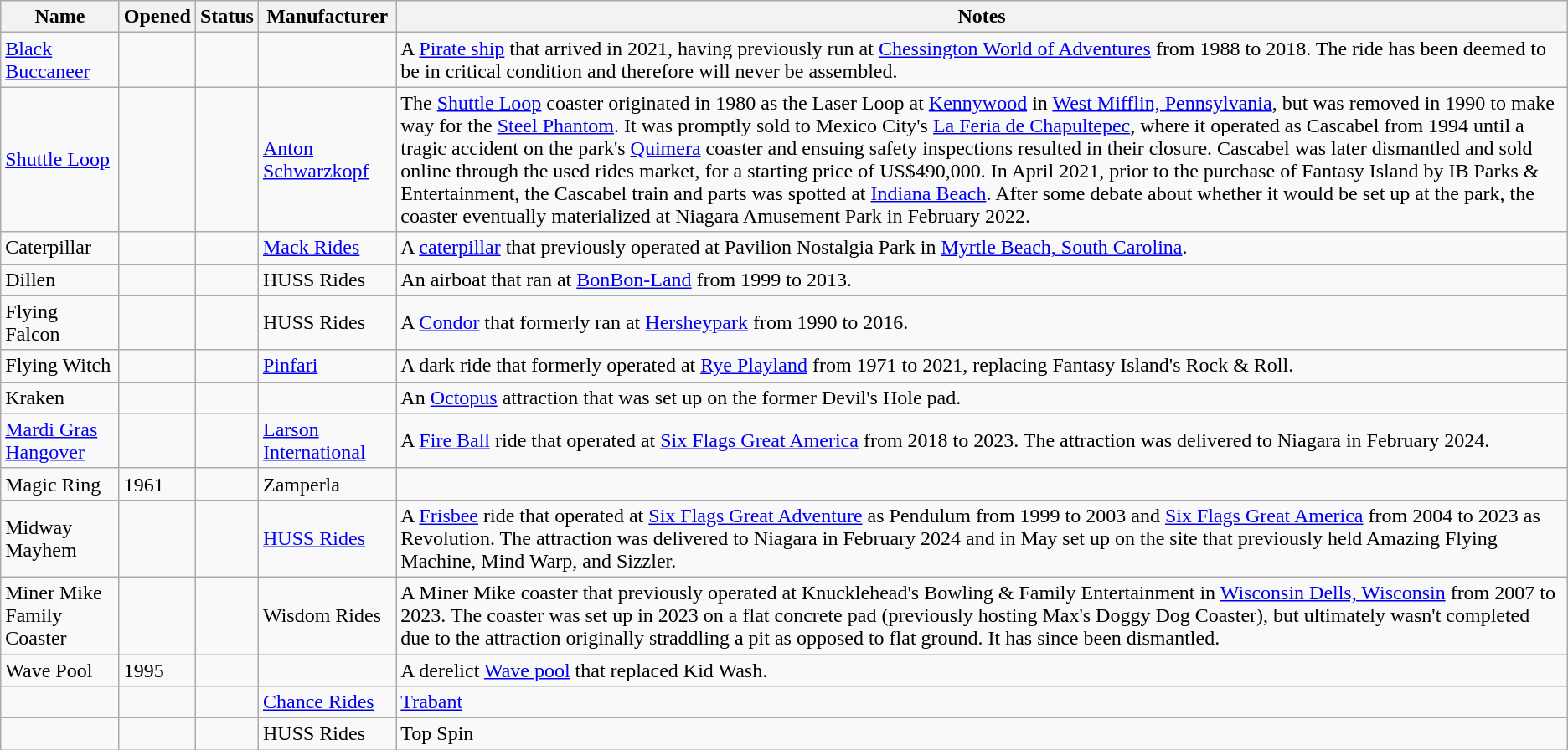<table class="wikitable sortable">
<tr>
<th>Name</th>
<th>Opened</th>
<th>Status</th>
<th>Manufacturer</th>
<th>Notes</th>
</tr>
<tr>
<td><a href='#'>Black Buccaneer</a></td>
<td></td>
<td></td>
<td></td>
<td>A <a href='#'>Pirate ship</a> that arrived in 2021, having previously run at <a href='#'>Chessington World of Adventures</a> from 1988 to 2018. The ride has been deemed to be in critical condition and therefore will never be assembled.</td>
</tr>
<tr>
<td><a href='#'>Shuttle Loop</a></td>
<td></td>
<td></td>
<td><a href='#'>Anton Schwarzkopf</a></td>
<td>The <a href='#'>Shuttle Loop</a> coaster originated in 1980 as the Laser Loop at <a href='#'>Kennywood</a> in <a href='#'>West Mifflin, Pennsylvania</a>, but was removed in 1990 to make way for the <a href='#'>Steel Phantom</a>. It was promptly sold to Mexico City's <a href='#'>La Feria de Chapultepec</a>, where it operated as Cascabel from 1994 until a tragic accident on the park's <a href='#'>Quimera</a> coaster and ensuing safety inspections resulted in their closure. Cascabel was later dismantled and sold online through the used rides market, for a starting price of US$490,000. In April 2021, prior to the purchase of Fantasy Island by IB Parks & Entertainment, the Cascabel train and parts was spotted at <a href='#'>Indiana Beach</a>. After some debate about whether it would be set up at the park, the coaster eventually materialized at Niagara Amusement Park in February 2022.</td>
</tr>
<tr>
<td>Caterpillar</td>
<td></td>
<td></td>
<td><a href='#'>Mack Rides</a></td>
<td>A <a href='#'>caterpillar</a> that previously operated at Pavilion Nostalgia Park in <a href='#'>Myrtle Beach, South Carolina</a>.</td>
</tr>
<tr>
<td>Dillen</td>
<td></td>
<td></td>
<td>HUSS Rides</td>
<td>An airboat that ran at <a href='#'>BonBon-Land</a> from 1999 to 2013.</td>
</tr>
<tr>
<td>Flying Falcon</td>
<td></td>
<td></td>
<td>HUSS Rides</td>
<td>A <a href='#'>Condor</a> that formerly ran at <a href='#'>Hersheypark</a> from 1990 to 2016.</td>
</tr>
<tr>
<td>Flying Witch</td>
<td></td>
<td></td>
<td><a href='#'>Pinfari</a></td>
<td>A dark ride that formerly operated at <a href='#'>Rye Playland</a> from 1971 to 2021, replacing Fantasy Island's Rock & Roll.</td>
</tr>
<tr>
<td>Kraken</td>
<td></td>
<td></td>
<td></td>
<td>An <a href='#'>Octopus</a> attraction that was set up on the former Devil's Hole pad.</td>
</tr>
<tr>
<td><a href='#'>Mardi Gras Hangover</a></td>
<td></td>
<td></td>
<td><a href='#'>Larson International</a></td>
<td>A <a href='#'>Fire Ball</a> ride that operated at <a href='#'>Six Flags Great America</a> from 2018 to 2023. The attraction was delivered to Niagara in February 2024.</td>
</tr>
<tr>
<td>Magic Ring</td>
<td>1961</td>
<td></td>
<td>Zamperla</td>
<td></td>
</tr>
<tr>
<td>Midway Mayhem</td>
<td></td>
<td></td>
<td><a href='#'>HUSS Rides</a></td>
<td>A <a href='#'>Frisbee</a> ride that operated at <a href='#'>Six Flags Great Adventure</a> as Pendulum from 1999 to 2003 and <a href='#'>Six Flags Great America</a> from 2004 to 2023 as Revolution. The attraction was delivered to Niagara in February 2024 and in May set up on the site that previously held Amazing Flying Machine, Mind Warp, and Sizzler.</td>
</tr>
<tr>
<td>Miner Mike Family Coaster</td>
<td></td>
<td></td>
<td>Wisdom Rides</td>
<td>A Miner Mike coaster that previously operated at Knucklehead's Bowling & Family Entertainment in <a href='#'>Wisconsin Dells, Wisconsin</a> from 2007 to 2023. The coaster was set up in 2023 on a flat concrete pad (previously hosting Max's Doggy Dog Coaster), but ultimately wasn't completed due to the attraction originally straddling a pit as opposed to flat ground. It has since been dismantled.</td>
</tr>
<tr>
<td>Wave Pool</td>
<td>1995</td>
<td></td>
<td></td>
<td>A derelict <a href='#'>Wave pool</a> that replaced Kid Wash.</td>
</tr>
<tr>
<td></td>
<td></td>
<td></td>
<td><a href='#'>Chance Rides</a></td>
<td><a href='#'>Trabant</a></td>
</tr>
<tr>
<td></td>
<td></td>
<td></td>
<td HUSS rides>HUSS Rides</td>
<td>Top Spin</td>
</tr>
</table>
